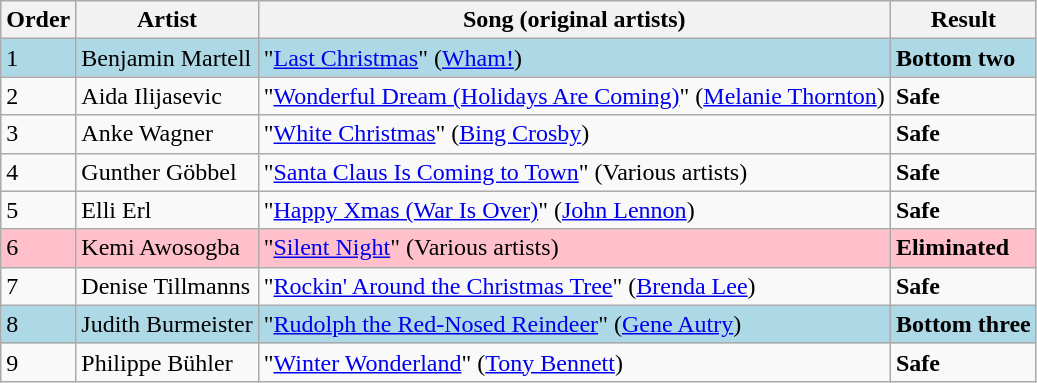<table class=wikitable>
<tr>
<th>Order</th>
<th>Artist</th>
<th>Song (original artists)</th>
<th>Result</th>
</tr>
<tr style="background:lightblue;">
<td>1</td>
<td>Benjamin Martell</td>
<td>"<a href='#'>Last Christmas</a>" (<a href='#'>Wham!</a>)</td>
<td><strong>Bottom two</strong></td>
</tr>
<tr>
<td>2</td>
<td>Aida Ilijasevic</td>
<td>"<a href='#'>Wonderful Dream (Holidays Are Coming)</a>" (<a href='#'>Melanie Thornton</a>)</td>
<td><strong>Safe</strong></td>
</tr>
<tr>
<td>3</td>
<td>Anke Wagner</td>
<td>"<a href='#'>White Christmas</a>" (<a href='#'>Bing Crosby</a>)</td>
<td><strong>Safe</strong></td>
</tr>
<tr>
<td>4</td>
<td>Gunther Göbbel</td>
<td>"<a href='#'>Santa Claus Is Coming to Town</a>" (Various artists)</td>
<td><strong>Safe</strong></td>
</tr>
<tr>
<td>5</td>
<td>Elli Erl</td>
<td>"<a href='#'>Happy Xmas (War Is Over)</a>" (<a href='#'>John Lennon</a>)</td>
<td><strong>Safe</strong></td>
</tr>
<tr style="background:pink;">
<td>6</td>
<td>Kemi Awosogba</td>
<td>"<a href='#'>Silent Night</a>" (Various artists)</td>
<td><strong>Eliminated</strong></td>
</tr>
<tr>
<td>7</td>
<td>Denise Tillmanns</td>
<td>"<a href='#'>Rockin' Around the Christmas Tree</a>" (<a href='#'>Brenda Lee</a>)</td>
<td><strong>Safe</strong></td>
</tr>
<tr style="background:lightblue;">
<td>8</td>
<td>Judith Burmeister</td>
<td>"<a href='#'>Rudolph the Red-Nosed Reindeer</a>" (<a href='#'>Gene Autry</a>)</td>
<td><strong>Bottom three</strong></td>
</tr>
<tr>
<td>9</td>
<td>Philippe Bühler</td>
<td>"<a href='#'>Winter Wonderland</a>" (<a href='#'>Tony Bennett</a>)</td>
<td><strong>Safe</strong></td>
</tr>
</table>
